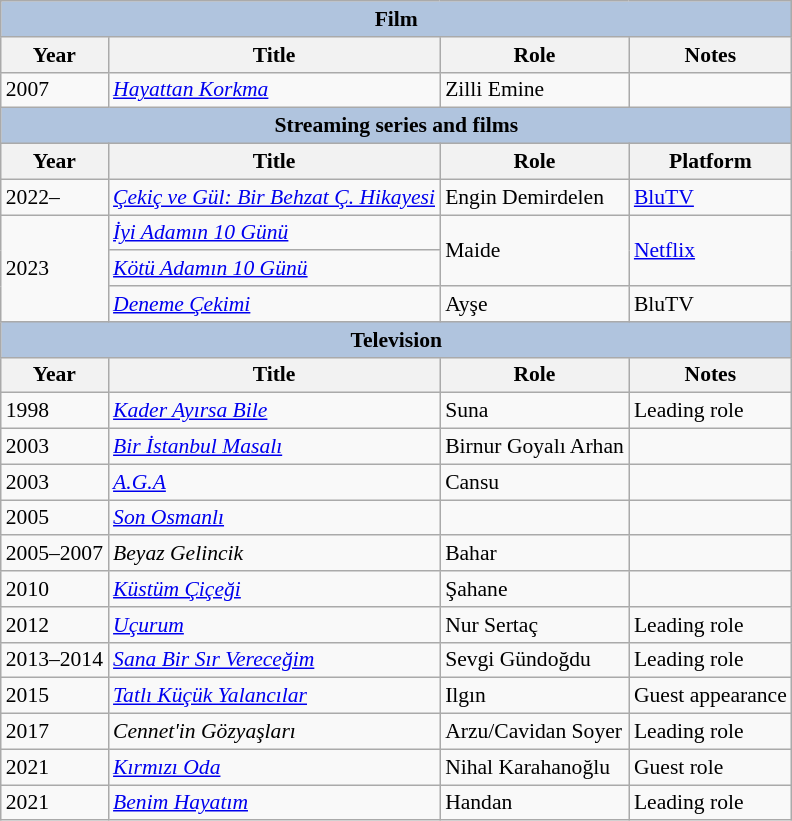<table class="wikitable" style="font-size: 90%;">
<tr>
<th colspan="4" style="background:LightSteelBlue">Film</th>
</tr>
<tr>
<th>Year</th>
<th>Title</th>
<th>Role</th>
<th>Notes</th>
</tr>
<tr>
<td>2007</td>
<td><em><a href='#'>Hayattan Korkma</a></em></td>
<td>Zilli Emine</td>
<td></td>
</tr>
<tr>
<th colspan="4" style="background:LightSteelBlue">Streaming series and films</th>
</tr>
<tr>
<th>Year</th>
<th>Title</th>
<th>Role</th>
<th>Platform</th>
</tr>
<tr>
<td>2022–</td>
<td><em><a href='#'>Çekiç ve Gül: Bir Behzat Ç. Hikayesi</a></em></td>
<td>Engin Demirdelen</td>
<td><a href='#'>BluTV</a></td>
</tr>
<tr>
<td rowspan="3">2023</td>
<td><em><a href='#'>İyi Adamın 10 Günü</a></em></td>
<td rowspan="2">Maide</td>
<td rowspan="2"><a href='#'>Netflix</a></td>
</tr>
<tr>
<td><em><a href='#'>Kötü Adamın 10 Günü</a></em></td>
</tr>
<tr>
<td><em><a href='#'>Deneme Çekimi</a></em></td>
<td>Ayşe</td>
<td>BluTV</td>
</tr>
<tr>
<th colspan="4" style="background:LightSteelBlue">Television</th>
</tr>
<tr>
<th>Year</th>
<th>Title</th>
<th>Role</th>
<th>Notes</th>
</tr>
<tr>
<td>1998</td>
<td><em><a href='#'>Kader Ayırsa Bile</a></em></td>
<td>Suna</td>
<td>Leading role</td>
</tr>
<tr>
<td>2003</td>
<td><em><a href='#'>Bir İstanbul Masalı</a></em></td>
<td>Birnur Goyalı Arhan</td>
<td></td>
</tr>
<tr>
<td>2003</td>
<td><em><a href='#'>A.G.A</a></em></td>
<td>Cansu</td>
<td></td>
</tr>
<tr>
<td>2005</td>
<td><em><a href='#'>Son Osmanlı</a></em></td>
<td></td>
<td></td>
</tr>
<tr>
<td>2005–2007</td>
<td><em>Beyaz Gelincik</em></td>
<td>Bahar</td>
<td></td>
</tr>
<tr>
<td>2010</td>
<td><em><a href='#'>Küstüm Çiçeği</a></em></td>
<td>Şahane</td>
<td></td>
</tr>
<tr>
<td>2012</td>
<td><em><a href='#'>Uçurum</a></em></td>
<td>Nur Sertaç</td>
<td>Leading role</td>
</tr>
<tr>
<td>2013–2014</td>
<td><em><a href='#'>Sana Bir Sır Vereceğim</a></em></td>
<td>Sevgi Gündoğdu</td>
<td>Leading role</td>
</tr>
<tr>
<td>2015</td>
<td><em><a href='#'>Tatlı Küçük Yalancılar</a></em></td>
<td>Ilgın</td>
<td>Guest appearance</td>
</tr>
<tr>
<td>2017</td>
<td><em>Cennet'in Gözyaşları</em></td>
<td>Arzu/Cavidan Soyer</td>
<td>Leading role</td>
</tr>
<tr>
<td>2021</td>
<td><em><a href='#'>Kırmızı Oda</a></em></td>
<td>Nihal Karahanoğlu</td>
<td>Guest role</td>
</tr>
<tr>
<td>2021</td>
<td><em><a href='#'>Benim Hayatım</a></em></td>
<td>Handan</td>
<td>Leading role</td>
</tr>
</table>
